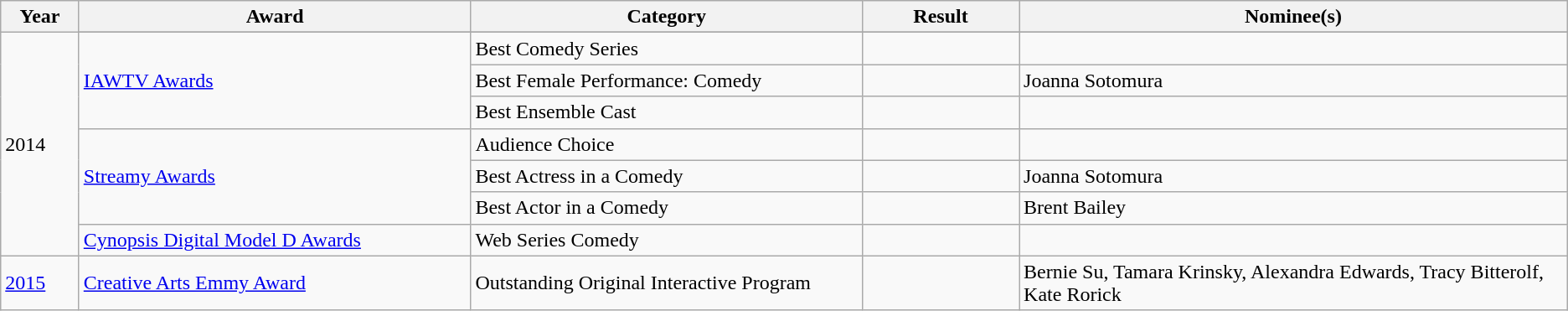<table class="wikitable">
<tr>
<th scope="col" style="width:5%;">Year</th>
<th scope="col" style="width:25%;">Award</th>
<th scope="col" style="width:25%;">Category</th>
<th scope="col" style="width:10%;">Result</th>
<th scope="col" style="width:35%;">Nominee(s)</th>
</tr>
<tr>
<td rowspan="8">2014</td>
</tr>
<tr>
<td rowspan="3"><a href='#'>IAWTV Awards</a></td>
<td>Best Comedy Series</td>
<td></td>
<td></td>
</tr>
<tr>
<td>Best Female Performance: Comedy</td>
<td></td>
<td>Joanna Sotomura</td>
</tr>
<tr>
<td>Best Ensemble Cast</td>
<td></td>
<td></td>
</tr>
<tr>
<td rowspan="3"><a href='#'>Streamy Awards</a></td>
<td>Audience Choice</td>
<td></td>
<td></td>
</tr>
<tr>
<td>Best Actress in a Comedy</td>
<td></td>
<td>Joanna Sotomura</td>
</tr>
<tr>
<td>Best Actor in a Comedy</td>
<td></td>
<td>Brent Bailey</td>
</tr>
<tr>
<td><a href='#'>Cynopsis Digital Model D Awards</a></td>
<td>Web Series Comedy</td>
<td></td>
<td></td>
</tr>
<tr>
<td><a href='#'>2015</a></td>
<td><a href='#'>Creative Arts Emmy Award</a></td>
<td>Outstanding Original Interactive Program</td>
<td></td>
<td>Bernie Su, Tamara Krinsky, Alexandra Edwards, Tracy Bitterolf, Kate Rorick</td>
</tr>
</table>
